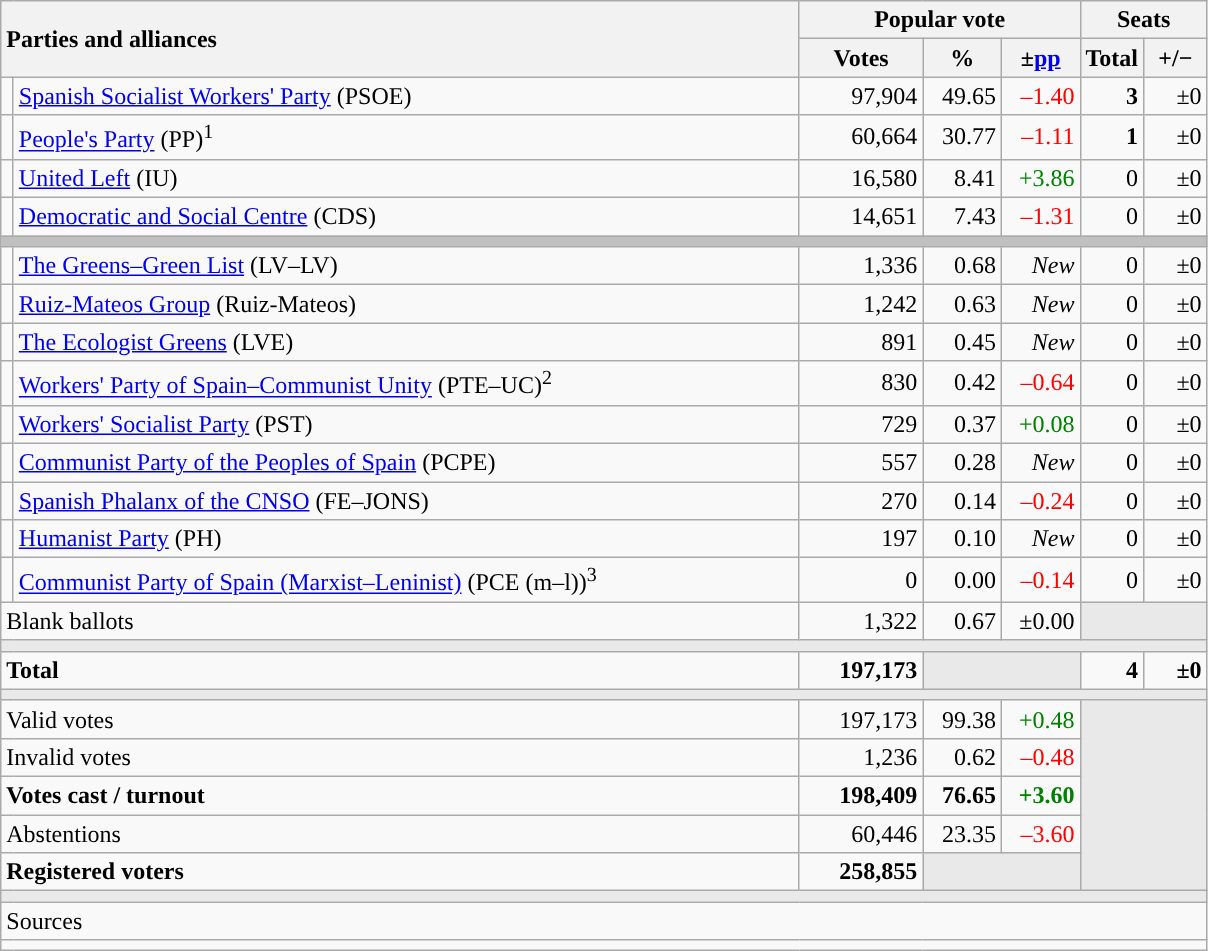<table class="wikitable" style="text-align:right;">
<tr>
<th style="text-align:left;" rowspan="2" colspan="2" width="525">Parties and alliances</th>
<th colspan="3">Popular vote</th>
<th colspan="2">Seats</th>
</tr>
<tr>
<th width="75">Votes</th>
<th width="45">%</th>
<th width="45">±<a href='#'>pp</a></th>
<th width="35">Total</th>
<th width="35">+/−</th>
</tr>
<tr>
<td width="1" style="color:inherit;background:"></td>
<td align="left"><a href='#'>Spanish Socialist Workers' Party</a> (PSOE)</td>
<td>97,904</td>
<td>49.65</td>
<td style="color:red;">–1.40</td>
<td><strong>3</strong></td>
<td>±0</td>
</tr>
<tr>
<td style="color:inherit;background:"></td>
<td align="left"><a href='#'>People's Party</a> (PP)<sup>1</sup></td>
<td>60,664</td>
<td>30.77</td>
<td style="color:red;">–1.11</td>
<td><strong>1</strong></td>
<td>±0</td>
</tr>
<tr>
<td style="color:inherit;background:"></td>
<td align="left"><a href='#'>United Left</a> (IU)</td>
<td>16,580</td>
<td>8.41</td>
<td style="color:green;">+3.86</td>
<td>0</td>
<td>±0</td>
</tr>
<tr>
<td style="color:inherit;background:"></td>
<td align="left"><a href='#'>Democratic and Social Centre</a> (CDS)</td>
<td>14,651</td>
<td>7.43</td>
<td style="color:red;">–1.31</td>
<td>0</td>
<td>±0</td>
</tr>
<tr>
<td colspan="7" bgcolor="#C0C0C0"></td>
</tr>
<tr>
<td style="color:inherit;background:"></td>
<td align="left"><a href='#'>The Greens–Green List</a> (LV–LV)</td>
<td>1,336</td>
<td>0.68</td>
<td><em>New</em></td>
<td>0</td>
<td>±0</td>
</tr>
<tr>
<td style="color:inherit;background:"></td>
<td align="left"><a href='#'>Ruiz-Mateos Group</a> (Ruiz-Mateos)</td>
<td>1,242</td>
<td>0.63</td>
<td><em>New</em></td>
<td>0</td>
<td>±0</td>
</tr>
<tr>
<td style="color:inherit;background:"></td>
<td align="left"><a href='#'>The Ecologist Greens</a> (LVE)</td>
<td>891</td>
<td>0.45</td>
<td><em>New</em></td>
<td>0</td>
<td>±0</td>
</tr>
<tr>
<td style="color:inherit;background:"></td>
<td align="left"><a href='#'>Workers' Party of Spain–Communist Unity</a> (PTE–UC)<sup>2</sup></td>
<td>830</td>
<td>0.42</td>
<td style="color:red;">–0.64</td>
<td>0</td>
<td>±0</td>
</tr>
<tr>
<td style="color:inherit;background:"></td>
<td align="left"><a href='#'>Workers' Socialist Party</a> (PST)</td>
<td>729</td>
<td>0.37</td>
<td style="color:green;">+0.08</td>
<td>0</td>
<td>±0</td>
</tr>
<tr>
<td style="color:inherit;background:"></td>
<td align="left"><a href='#'>Communist Party of the Peoples of Spain</a> (PCPE)</td>
<td>557</td>
<td>0.28</td>
<td><em>New</em></td>
<td>0</td>
<td>±0</td>
</tr>
<tr>
<td style="color:inherit;background:"></td>
<td align="left"><a href='#'>Spanish Phalanx of the CNSO</a> (FE–JONS)</td>
<td>270</td>
<td>0.14</td>
<td style="color:red;">–0.24</td>
<td>0</td>
<td>±0</td>
</tr>
<tr>
<td style="color:inherit;background:"></td>
<td align="left"><a href='#'>Humanist Party</a> (PH)</td>
<td>197</td>
<td>0.10</td>
<td><em>New</em></td>
<td>0</td>
<td>±0</td>
</tr>
<tr>
<td style="color:inherit;background:"></td>
<td align="left"><a href='#'>Communist Party of Spain (Marxist–Leninist)</a> (PCE (m–l))<sup>3</sup></td>
<td>0</td>
<td>0.00</td>
<td style="color:red;">–0.14</td>
<td>0</td>
<td>±0</td>
</tr>
<tr>
<td align="left" colspan="2">Blank ballots</td>
<td>1,322</td>
<td>0.67</td>
<td>±0.00</td>
<td bgcolor="#E9E9E9" colspan="2"></td>
</tr>
<tr>
<td colspan="7" bgcolor="#E9E9E9"></td>
</tr>
<tr style="font-weight:bold;">
<td align="left" colspan="2">Total</td>
<td>197,173</td>
<td bgcolor="#E9E9E9" colspan="2"></td>
<td>4</td>
<td>±0</td>
</tr>
<tr>
<td colspan="7" bgcolor="#E9E9E9"></td>
</tr>
<tr>
<td align="left" colspan="2">Valid votes</td>
<td>197,173</td>
<td>99.38</td>
<td style="color:green;">+0.48</td>
<td bgcolor="#E9E9E9" colspan="2" rowspan="5"></td>
</tr>
<tr>
<td align="left" colspan="2">Invalid votes</td>
<td>1,236</td>
<td>0.62</td>
<td style="color:red;">–0.48</td>
</tr>
<tr style="font-weight:bold;">
<td align="left" colspan="2">Votes cast / turnout</td>
<td>198,409</td>
<td>76.65</td>
<td style="color:green;">+3.60</td>
</tr>
<tr>
<td align="left" colspan="2">Abstentions</td>
<td>60,446</td>
<td>23.35</td>
<td style="color:red;">–3.60</td>
</tr>
<tr style="font-weight:bold;">
<td align="left" colspan="2">Registered voters</td>
<td>258,855</td>
<td bgcolor="#E9E9E9" colspan="2"></td>
</tr>
<tr>
<td colspan="7" bgcolor="#E9E9E9"></td>
</tr>
<tr>
<td align="left" colspan="7">Sources</td>
</tr>
<tr>
<td colspan="7" style="text-align:left; max-width:790px;"></td>
</tr>
</table>
